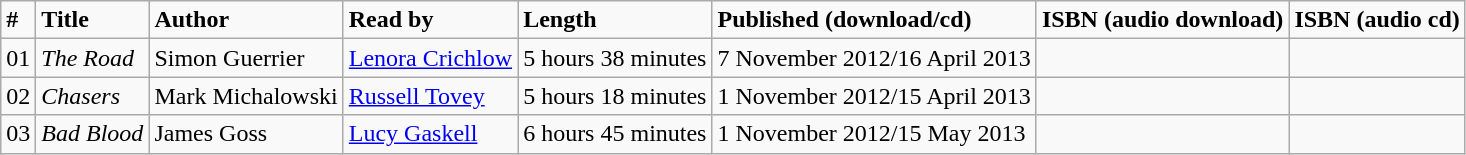<table class="wikitable">
<tr>
<td><strong>#</strong></td>
<td><strong>Title</strong></td>
<td><strong>Author</strong></td>
<td><strong>Read by</strong></td>
<td><strong>Length</strong></td>
<td><strong>Published (download/cd)</strong></td>
<td><strong>ISBN (audio download)</strong></td>
<td><strong>ISBN (audio cd)</strong></td>
</tr>
<tr>
<td>01</td>
<td><em>The Road</em></td>
<td>Simon Guerrier</td>
<td><a href='#'>Lenora Crichlow</a></td>
<td>5 hours 38 minutes</td>
<td>7 November 2012/16 April 2013</td>
<td></td>
<td></td>
</tr>
<tr>
<td>02</td>
<td><em>Chasers</em></td>
<td>Mark Michalowski</td>
<td><a href='#'>Russell Tovey</a></td>
<td>5 hours 18 minutes</td>
<td>1 November 2012/15 April 2013</td>
<td></td>
<td></td>
</tr>
<tr>
<td>03</td>
<td><em>Bad Blood</em></td>
<td>James Goss</td>
<td><a href='#'>Lucy Gaskell</a></td>
<td>6 hours 45 minutes</td>
<td>1 November 2012/15 May 2013</td>
<td></td>
<td></td>
</tr>
</table>
